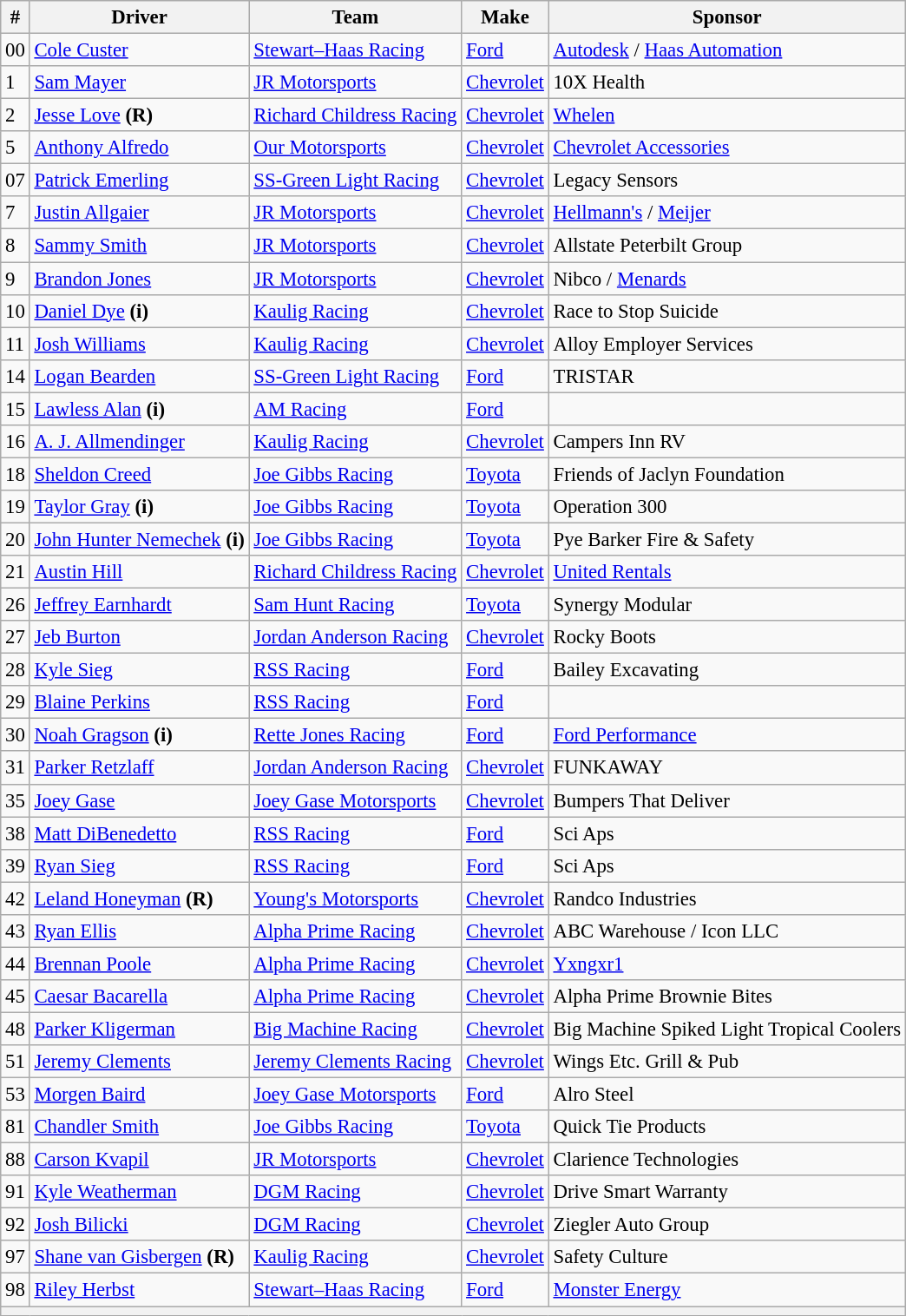<table class="wikitable" style="font-size:95%">
<tr>
<th>#</th>
<th>Driver</th>
<th>Team</th>
<th>Make</th>
<th>Sponsor</th>
</tr>
<tr>
<td>00</td>
<td><a href='#'>Cole Custer</a></td>
<td><a href='#'>Stewart–Haas Racing</a></td>
<td><a href='#'>Ford</a></td>
<td><a href='#'>Autodesk</a> / <a href='#'>Haas Automation</a></td>
</tr>
<tr>
<td>1</td>
<td><a href='#'>Sam Mayer</a></td>
<td><a href='#'>JR Motorsports</a></td>
<td><a href='#'>Chevrolet</a></td>
<td>10X Health</td>
</tr>
<tr>
<td>2</td>
<td><a href='#'>Jesse Love</a> <strong>(R)</strong></td>
<td><a href='#'>Richard Childress Racing</a></td>
<td><a href='#'>Chevrolet</a></td>
<td><a href='#'>Whelen</a></td>
</tr>
<tr>
<td>5</td>
<td><a href='#'>Anthony Alfredo</a></td>
<td><a href='#'>Our Motorsports</a></td>
<td><a href='#'>Chevrolet</a></td>
<td><a href='#'>Chevrolet Accessories</a></td>
</tr>
<tr>
<td>07</td>
<td><a href='#'>Patrick Emerling</a></td>
<td><a href='#'>SS-Green Light Racing</a></td>
<td><a href='#'>Chevrolet</a></td>
<td>Legacy Sensors</td>
</tr>
<tr>
<td>7</td>
<td><a href='#'>Justin Allgaier</a></td>
<td><a href='#'>JR Motorsports</a></td>
<td><a href='#'>Chevrolet</a></td>
<td><a href='#'>Hellmann's</a> / <a href='#'>Meijer</a></td>
</tr>
<tr>
<td>8</td>
<td><a href='#'>Sammy Smith</a></td>
<td><a href='#'>JR Motorsports</a></td>
<td><a href='#'>Chevrolet</a></td>
<td>Allstate Peterbilt Group</td>
</tr>
<tr>
<td>9</td>
<td><a href='#'>Brandon Jones</a></td>
<td><a href='#'>JR Motorsports</a></td>
<td><a href='#'>Chevrolet</a></td>
<td>Nibco / <a href='#'>Menards</a></td>
</tr>
<tr>
<td>10</td>
<td><a href='#'>Daniel Dye</a> <strong>(i)</strong></td>
<td><a href='#'>Kaulig Racing</a></td>
<td><a href='#'>Chevrolet</a></td>
<td>Race to Stop Suicide</td>
</tr>
<tr>
<td>11</td>
<td><a href='#'>Josh Williams</a></td>
<td><a href='#'>Kaulig Racing</a></td>
<td><a href='#'>Chevrolet</a></td>
<td>Alloy Employer Services</td>
</tr>
<tr>
<td>14</td>
<td><a href='#'>Logan Bearden</a></td>
<td><a href='#'>SS-Green Light Racing</a></td>
<td><a href='#'>Ford</a></td>
<td>TRISTAR</td>
</tr>
<tr>
<td>15</td>
<td><a href='#'>Lawless Alan</a> <strong>(i)</strong></td>
<td><a href='#'>AM Racing</a></td>
<td><a href='#'>Ford</a></td>
<td></td>
</tr>
<tr>
<td>16</td>
<td><a href='#'>A. J. Allmendinger</a></td>
<td><a href='#'>Kaulig Racing</a></td>
<td><a href='#'>Chevrolet</a></td>
<td>Campers Inn RV</td>
</tr>
<tr>
<td>18</td>
<td><a href='#'>Sheldon Creed</a></td>
<td><a href='#'>Joe Gibbs Racing</a></td>
<td><a href='#'>Toyota</a></td>
<td>Friends of Jaclyn Foundation</td>
</tr>
<tr>
<td>19</td>
<td><a href='#'>Taylor Gray</a> <strong>(i)</strong></td>
<td><a href='#'>Joe Gibbs Racing</a></td>
<td><a href='#'>Toyota</a></td>
<td>Operation 300</td>
</tr>
<tr>
<td>20</td>
<td nowrap><a href='#'>John Hunter Nemechek</a> <strong>(i)</strong></td>
<td><a href='#'>Joe Gibbs Racing</a></td>
<td><a href='#'>Toyota</a></td>
<td>Pye Barker Fire & Safety</td>
</tr>
<tr>
<td>21</td>
<td><a href='#'>Austin Hill</a></td>
<td><a href='#'>Richard Childress Racing</a></td>
<td><a href='#'>Chevrolet</a></td>
<td><a href='#'>United Rentals</a></td>
</tr>
<tr>
<td>26</td>
<td><a href='#'>Jeffrey Earnhardt</a></td>
<td><a href='#'>Sam Hunt Racing</a></td>
<td><a href='#'>Toyota</a></td>
<td>Synergy Modular</td>
</tr>
<tr>
<td>27</td>
<td><a href='#'>Jeb Burton</a></td>
<td><a href='#'>Jordan Anderson Racing</a></td>
<td><a href='#'>Chevrolet</a></td>
<td>Rocky Boots</td>
</tr>
<tr>
<td>28</td>
<td><a href='#'>Kyle Sieg</a></td>
<td><a href='#'>RSS Racing</a></td>
<td><a href='#'>Ford</a></td>
<td>Bailey Excavating</td>
</tr>
<tr>
<td>29</td>
<td><a href='#'>Blaine Perkins</a></td>
<td><a href='#'>RSS Racing</a></td>
<td><a href='#'>Ford</a></td>
<td></td>
</tr>
<tr>
<td>30</td>
<td><a href='#'>Noah Gragson</a> <strong>(i)</strong></td>
<td><a href='#'>Rette Jones Racing</a></td>
<td><a href='#'>Ford</a></td>
<td><a href='#'>Ford Performance</a></td>
</tr>
<tr>
<td>31</td>
<td><a href='#'>Parker Retzlaff</a></td>
<td><a href='#'>Jordan Anderson Racing</a></td>
<td><a href='#'>Chevrolet</a></td>
<td>FUNKAWAY</td>
</tr>
<tr>
<td>35</td>
<td><a href='#'>Joey Gase</a></td>
<td><a href='#'>Joey Gase Motorsports</a></td>
<td><a href='#'>Chevrolet</a></td>
<td>Bumpers That Deliver</td>
</tr>
<tr>
<td>38</td>
<td><a href='#'>Matt DiBenedetto</a></td>
<td><a href='#'>RSS Racing</a></td>
<td><a href='#'>Ford</a></td>
<td>Sci Aps</td>
</tr>
<tr>
<td>39</td>
<td><a href='#'>Ryan Sieg</a></td>
<td><a href='#'>RSS Racing</a></td>
<td><a href='#'>Ford</a></td>
<td>Sci Aps</td>
</tr>
<tr>
<td>42</td>
<td><a href='#'>Leland Honeyman</a> <strong>(R)</strong></td>
<td><a href='#'>Young's Motorsports</a></td>
<td><a href='#'>Chevrolet</a></td>
<td>Randco Industries</td>
</tr>
<tr>
<td>43</td>
<td><a href='#'>Ryan Ellis</a></td>
<td><a href='#'>Alpha Prime Racing</a></td>
<td><a href='#'>Chevrolet</a></td>
<td>ABC Warehouse / Icon LLC</td>
</tr>
<tr>
<td>44</td>
<td><a href='#'>Brennan Poole</a></td>
<td><a href='#'>Alpha Prime Racing</a></td>
<td><a href='#'>Chevrolet</a></td>
<td><a href='#'>Yxngxr1</a></td>
</tr>
<tr>
<td>45</td>
<td><a href='#'>Caesar Bacarella</a></td>
<td><a href='#'>Alpha Prime Racing</a></td>
<td><a href='#'>Chevrolet</a></td>
<td>Alpha Prime Brownie Bites</td>
</tr>
<tr>
<td>48</td>
<td><a href='#'>Parker Kligerman</a></td>
<td><a href='#'>Big Machine Racing</a></td>
<td><a href='#'>Chevrolet</a></td>
<td nowrap>Big Machine Spiked Light Tropical Coolers</td>
</tr>
<tr>
<td>51</td>
<td><a href='#'>Jeremy Clements</a></td>
<td nowrap><a href='#'>Jeremy Clements Racing</a></td>
<td><a href='#'>Chevrolet</a></td>
<td>Wings Etc. Grill & Pub</td>
</tr>
<tr>
<td>53</td>
<td><a href='#'>Morgen Baird</a></td>
<td><a href='#'>Joey Gase Motorsports</a></td>
<td><a href='#'>Ford</a></td>
<td>Alro Steel</td>
</tr>
<tr>
<td>81</td>
<td><a href='#'>Chandler Smith</a></td>
<td><a href='#'>Joe Gibbs Racing</a></td>
<td><a href='#'>Toyota</a></td>
<td>Quick Tie Products</td>
</tr>
<tr>
<td>88</td>
<td><a href='#'>Carson Kvapil</a></td>
<td><a href='#'>JR Motorsports</a></td>
<td><a href='#'>Chevrolet</a></td>
<td>Clarience Technologies</td>
</tr>
<tr>
<td>91</td>
<td><a href='#'>Kyle Weatherman</a></td>
<td><a href='#'>DGM Racing</a></td>
<td><a href='#'>Chevrolet</a></td>
<td>Drive Smart Warranty</td>
</tr>
<tr>
<td>92</td>
<td><a href='#'>Josh Bilicki</a></td>
<td><a href='#'>DGM Racing</a></td>
<td><a href='#'>Chevrolet</a></td>
<td>Ziegler Auto Group</td>
</tr>
<tr>
<td>97</td>
<td><a href='#'>Shane van Gisbergen</a> <strong>(R)</strong></td>
<td><a href='#'>Kaulig Racing</a></td>
<td><a href='#'>Chevrolet</a></td>
<td>Safety Culture</td>
</tr>
<tr>
<td>98</td>
<td><a href='#'>Riley Herbst</a></td>
<td><a href='#'>Stewart–Haas Racing</a></td>
<td><a href='#'>Ford</a></td>
<td><a href='#'>Monster Energy</a></td>
</tr>
<tr>
<th colspan="5"></th>
</tr>
</table>
